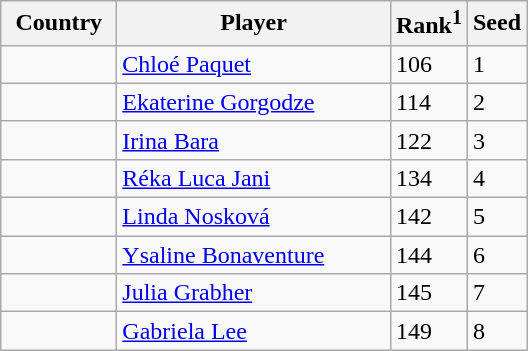<table class="sortable wikitable">
<tr>
<th width="70">Country</th>
<th width="175">Player</th>
<th>Rank<sup>1</sup></th>
<th>Seed</th>
</tr>
<tr>
<td></td>
<td><a href='#'>Chloé Paquet</a></td>
<td>106</td>
<td>1</td>
</tr>
<tr>
<td></td>
<td><a href='#'>Ekaterine Gorgodze</a></td>
<td>114</td>
<td>2</td>
</tr>
<tr>
<td></td>
<td><a href='#'>Irina Bara</a></td>
<td>122</td>
<td>3</td>
</tr>
<tr>
<td></td>
<td><a href='#'>Réka Luca Jani</a></td>
<td>134</td>
<td>4</td>
</tr>
<tr>
<td></td>
<td><a href='#'>Linda Nosková</a></td>
<td>142</td>
<td>5</td>
</tr>
<tr>
<td></td>
<td><a href='#'>Ysaline Bonaventure</a></td>
<td>144</td>
<td>6</td>
</tr>
<tr>
<td></td>
<td><a href='#'>Julia Grabher</a></td>
<td>145</td>
<td>7</td>
</tr>
<tr>
<td></td>
<td><a href='#'>Gabriela Lee</a></td>
<td>149</td>
<td>8</td>
</tr>
</table>
